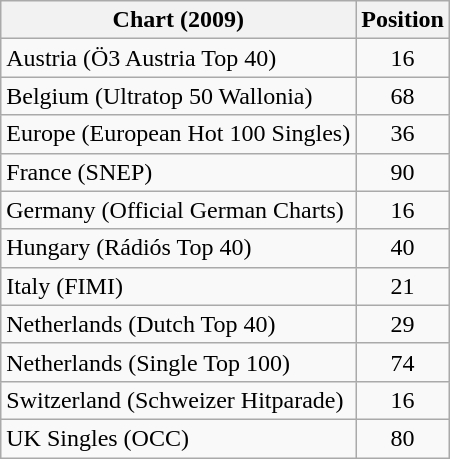<table class="wikitable sortable">
<tr>
<th>Chart (2009)</th>
<th>Position</th>
</tr>
<tr>
<td>Austria (Ö3 Austria Top 40)</td>
<td style="text-align:center;">16</td>
</tr>
<tr>
<td>Belgium (Ultratop 50 Wallonia)</td>
<td style="text-align:center;">68</td>
</tr>
<tr>
<td>Europe (European Hot 100 Singles)</td>
<td style="text-align:center;">36</td>
</tr>
<tr>
<td>France (SNEP)</td>
<td style="text-align:center;">90</td>
</tr>
<tr>
<td>Germany (Official German Charts)</td>
<td style="text-align:center;">16</td>
</tr>
<tr>
<td>Hungary (Rádiós Top 40)</td>
<td style="text-align:center;">40</td>
</tr>
<tr>
<td>Italy (FIMI)</td>
<td style="text-align:center;">21</td>
</tr>
<tr>
<td>Netherlands (Dutch Top 40)</td>
<td style="text-align:center;">29</td>
</tr>
<tr>
<td>Netherlands (Single Top 100)</td>
<td style="text-align:center;">74</td>
</tr>
<tr>
<td>Switzerland (Schweizer Hitparade)</td>
<td style="text-align:center;">16</td>
</tr>
<tr>
<td>UK Singles (OCC)</td>
<td style="text-align:center;">80</td>
</tr>
</table>
